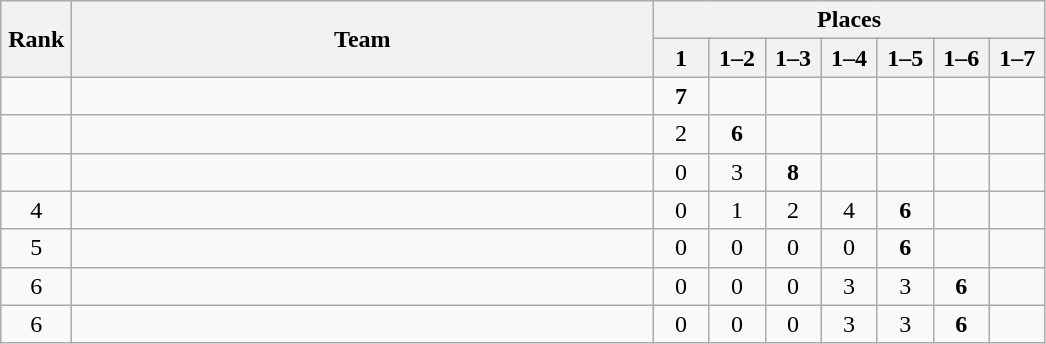<table class="wikitable" style="text-align:center">
<tr>
<th rowspan="2" width=40>Rank</th>
<th rowspan="2" width=380>Team</th>
<th colspan="7">Places</th>
</tr>
<tr>
<th width=30>1</th>
<th width=30>1–2</th>
<th width=30>1–3</th>
<th width=30>1–4</th>
<th width=30>1–5</th>
<th width=30>1–6</th>
<th width=30>1–7</th>
</tr>
<tr>
<td></td>
<td align=left></td>
<td><strong>7</strong></td>
<td></td>
<td></td>
<td></td>
<td></td>
<td></td>
<td></td>
</tr>
<tr>
<td></td>
<td align=left></td>
<td>2</td>
<td><strong>6</strong></td>
<td></td>
<td></td>
<td></td>
<td></td>
<td></td>
</tr>
<tr>
<td></td>
<td align=left></td>
<td>0</td>
<td>3</td>
<td><strong>8</strong></td>
<td></td>
<td></td>
<td></td>
<td></td>
</tr>
<tr>
<td>4</td>
<td align=left></td>
<td>0</td>
<td>1</td>
<td>2</td>
<td>4</td>
<td><strong>6</strong></td>
<td></td>
<td></td>
</tr>
<tr>
<td>5</td>
<td align=left></td>
<td>0</td>
<td>0</td>
<td>0</td>
<td>0</td>
<td><strong>6</strong></td>
<td></td>
<td></td>
</tr>
<tr>
<td>6</td>
<td align=left></td>
<td>0</td>
<td>0</td>
<td>0</td>
<td>3</td>
<td>3</td>
<td><strong>6</strong></td>
<td></td>
</tr>
<tr>
<td>6</td>
<td align=left></td>
<td>0</td>
<td>0</td>
<td>0</td>
<td>3</td>
<td>3</td>
<td><strong>6</strong></td>
<td></td>
</tr>
</table>
